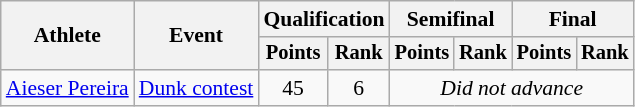<table class="wikitable" style="font-size:90%;">
<tr>
<th rowspan=2>Athlete</th>
<th rowspan=2>Event</th>
<th colspan=2>Qualification</th>
<th colspan=2>Semifinal</th>
<th colspan=2>Final</th>
</tr>
<tr style="font-size:95%">
<th>Points</th>
<th>Rank</th>
<th>Points</th>
<th>Rank</th>
<th>Points</th>
<th>Rank</th>
</tr>
<tr align=center>
<td align=left><a href='#'>Aieser Pereira</a></td>
<td align=left><a href='#'>Dunk contest</a></td>
<td>45</td>
<td>6</td>
<td Colspan=4><em>Did not advance</em></td>
</tr>
</table>
